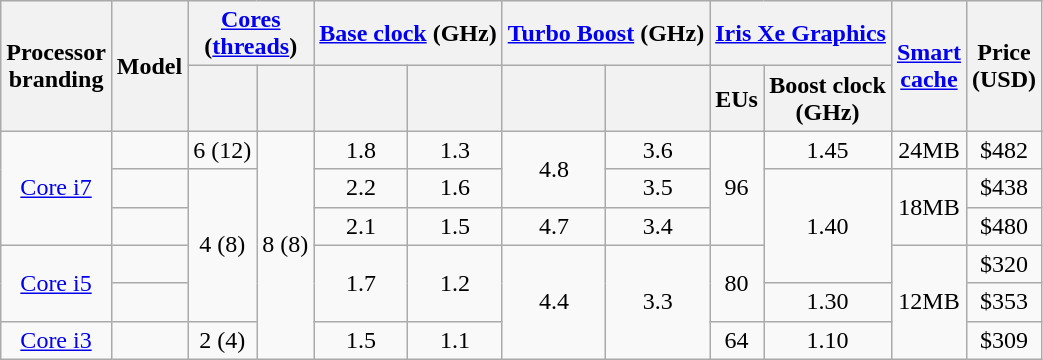<table class="wikitable sortable" style="text-align: center;">
<tr>
<th rowspan="2">Processor <br> branding</th>
<th rowspan="2">Model</th>
<th colspan="2"><a href='#'>Cores</a><br>(<a href='#'>threads</a>)</th>
<th colspan="2"><a href='#'>Base clock</a> (GHz)</th>
<th colspan="2"><a href='#'>Turbo Boost</a> (GHz)</th>
<th colspan="2"><a href='#'>Iris Xe Graphics</a></th>
<th rowspan="2"><a href='#'>Smart <br> cache</a></th>
<th rowspan="2">Price <br> (USD)</th>
</tr>
<tr>
<th></th>
<th></th>
<th></th>
<th></th>
<th></th>
<th></th>
<th>EUs</th>
<th>Boost clock<br>(GHz)</th>
</tr>
<tr>
<td rowspan="3"><a href='#'>Core i7</a></td>
<td></td>
<td>6 (12)</td>
<td rowspan="6">8 (8)</td>
<td>1.8</td>
<td>1.3</td>
<td rowspan="2">4.8</td>
<td>3.6</td>
<td rowspan="3">96</td>
<td>1.45</td>
<td>24MB</td>
<td>$482</td>
</tr>
<tr>
<td></td>
<td rowspan="4">4 (8)</td>
<td>2.2</td>
<td>1.6</td>
<td>3.5</td>
<td rowspan="3">1.40</td>
<td rowspan="2">18MB</td>
<td>$438</td>
</tr>
<tr>
<td></td>
<td>2.1</td>
<td>1.5</td>
<td>4.7</td>
<td>3.4</td>
<td>$480</td>
</tr>
<tr>
<td rowspan="2"><a href='#'>Core i5</a></td>
<td></td>
<td rowspan="2">1.7</td>
<td rowspan="2">1.2</td>
<td rowspan="3">4.4</td>
<td rowspan="3">3.3</td>
<td rowspan="2">80</td>
<td rowspan="3">12MB</td>
<td>$320</td>
</tr>
<tr>
<td></td>
<td>1.30</td>
<td>$353</td>
</tr>
<tr>
<td><a href='#'>Core i3</a></td>
<td></td>
<td>2 (4)</td>
<td>1.5</td>
<td>1.1</td>
<td>64</td>
<td>1.10</td>
<td>$309</td>
</tr>
</table>
